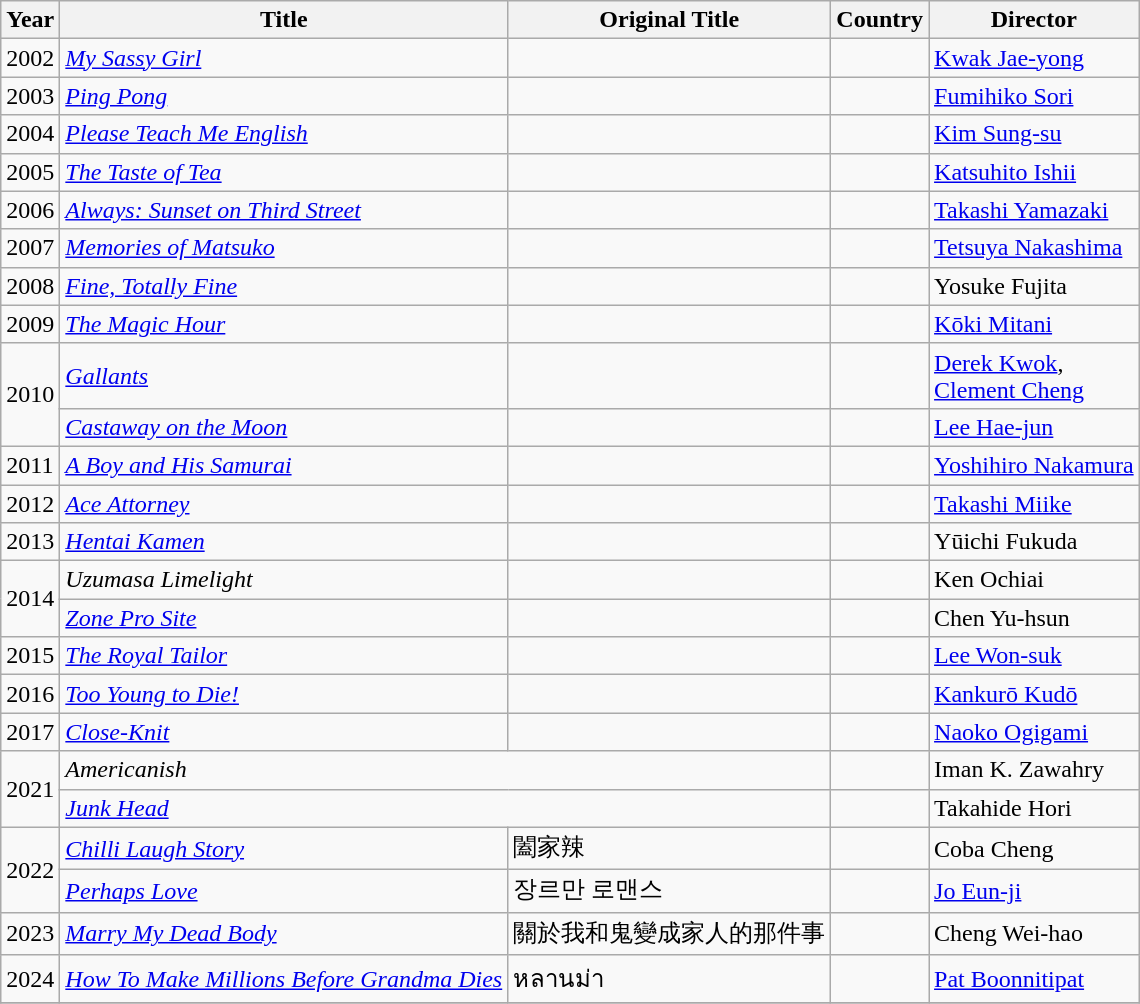<table class="wikitable">
<tr>
<th>Year</th>
<th>Title</th>
<th>Original Title</th>
<th>Country</th>
<th>Director</th>
</tr>
<tr>
<td>2002</td>
<td><em><a href='#'>My Sassy Girl</a></em></td>
<td></td>
<td></td>
<td><a href='#'>Kwak Jae-yong</a></td>
</tr>
<tr>
<td>2003</td>
<td><em><a href='#'>Ping Pong</a></em></td>
<td></td>
<td></td>
<td><a href='#'>Fumihiko Sori</a></td>
</tr>
<tr>
<td>2004</td>
<td><em><a href='#'>Please Teach Me English</a></em></td>
<td></td>
<td></td>
<td><a href='#'>Kim Sung-su</a></td>
</tr>
<tr>
<td>2005</td>
<td><em><a href='#'>The Taste of Tea</a></em></td>
<td></td>
<td></td>
<td><a href='#'>Katsuhito Ishii</a></td>
</tr>
<tr>
<td>2006</td>
<td><em><a href='#'>Always: Sunset on Third Street</a></em></td>
<td></td>
<td></td>
<td><a href='#'>Takashi Yamazaki</a></td>
</tr>
<tr>
<td>2007</td>
<td><em><a href='#'>Memories of Matsuko</a></em></td>
<td></td>
<td></td>
<td><a href='#'>Tetsuya Nakashima</a></td>
</tr>
<tr>
<td>2008</td>
<td><em><a href='#'>Fine, Totally Fine</a></em></td>
<td></td>
<td></td>
<td>Yosuke Fujita</td>
</tr>
<tr>
<td>2009</td>
<td><em><a href='#'>The Magic Hour</a></em></td>
<td></td>
<td></td>
<td><a href='#'>Kōki Mitani</a></td>
</tr>
<tr>
<td rowspan=2>2010</td>
<td><em><a href='#'>Gallants</a></em></td>
<td></td>
<td></td>
<td><a href='#'>Derek Kwok</a>,<br><a href='#'>Clement Cheng</a></td>
</tr>
<tr>
<td><em><a href='#'>Castaway on the Moon</a></em></td>
<td></td>
<td></td>
<td><a href='#'>Lee Hae-jun</a></td>
</tr>
<tr>
<td>2011</td>
<td><em><a href='#'>A Boy and His Samurai</a></em></td>
<td></td>
<td></td>
<td><a href='#'>Yoshihiro Nakamura</a></td>
</tr>
<tr>
<td>2012</td>
<td><em><a href='#'>Ace Attorney</a></em></td>
<td></td>
<td></td>
<td><a href='#'>Takashi Miike</a></td>
</tr>
<tr>
<td>2013</td>
<td><em><a href='#'>Hentai Kamen</a></em></td>
<td></td>
<td></td>
<td>Yūichi Fukuda</td>
</tr>
<tr>
<td rowspan=2>2014</td>
<td><em>Uzumasa Limelight</em></td>
<td></td>
<td></td>
<td>Ken Ochiai</td>
</tr>
<tr>
<td><em><a href='#'>Zone Pro Site</a></em></td>
<td></td>
<td></td>
<td>Chen Yu-hsun</td>
</tr>
<tr>
<td>2015</td>
<td><em><a href='#'>The Royal Tailor</a></em></td>
<td></td>
<td></td>
<td><a href='#'>Lee Won-suk</a></td>
</tr>
<tr>
<td>2016</td>
<td><em><a href='#'>Too Young to Die!</a></em></td>
<td></td>
<td></td>
<td><a href='#'>Kankurō Kudō</a></td>
</tr>
<tr>
<td>2017</td>
<td><em><a href='#'>Close-Knit</a></em></td>
<td></td>
<td></td>
<td><a href='#'>Naoko Ogigami</a></td>
</tr>
<tr>
<td rowspan=2>2021</td>
<td colspan=2><em>Americanish</em></td>
<td></td>
<td>Iman K. Zawahry</td>
</tr>
<tr>
<td colspan=2><em><a href='#'>Junk Head</a></em></td>
<td></td>
<td>Takahide Hori</td>
</tr>
<tr>
<td rowspan=2>2022</td>
<td><em><a href='#'>Chilli Laugh Story</a></em></td>
<td>闔家辣</td>
<td></td>
<td>Coba Cheng</td>
</tr>
<tr>
<td><em><a href='#'>Perhaps Love</a></em></td>
<td>장르만 로맨스</td>
<td></td>
<td><a href='#'>Jo Eun-ji</a></td>
</tr>
<tr>
<td rowspan=1>2023</td>
<td><em><a href='#'>Marry My Dead Body</a></em></td>
<td>關於我和鬼變成家人的那件事</td>
<td></td>
<td>Cheng Wei-hao</td>
</tr>
<tr>
<td rowspan=1>2024</td>
<td><em><a href='#'>How To Make Millions Before Grandma Dies</a></em></td>
<td>หลานม่า</td>
<td></td>
<td><a href='#'>Pat Boonnitipat</a></td>
</tr>
<tr>
</tr>
</table>
